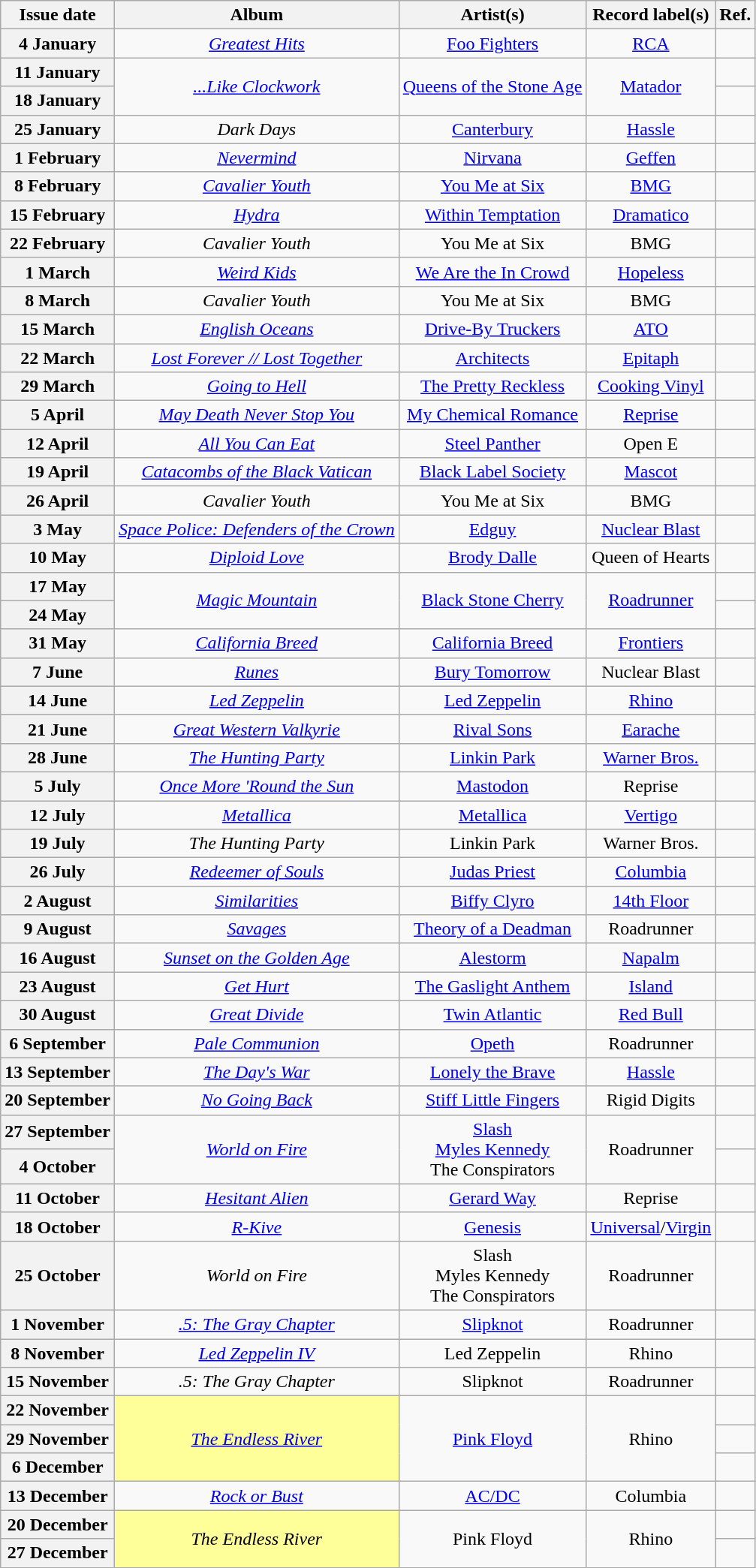<table class="wikitable plainrowheaders" style="text-align:center">
<tr>
<th scope="col">Issue date</th>
<th scope="col">Album</th>
<th scope="col">Artist(s)</th>
<th scope="col">Record label(s)</th>
<th scope="col">Ref.</th>
</tr>
<tr>
<th scope="row">4 January</th>
<td><em><a href='#'>Greatest Hits</a></em></td>
<td><a href='#'>Foo Fighters</a></td>
<td><a href='#'>RCA</a></td>
<td></td>
</tr>
<tr>
<th scope="row">11 January</th>
<td rowspan="2"><em><a href='#'>...Like Clockwork</a></em></td>
<td rowspan="2"><a href='#'>Queens of the Stone Age</a></td>
<td rowspan="2"><a href='#'>Matador</a></td>
<td></td>
</tr>
<tr>
<th scope="row">18 January</th>
<td></td>
</tr>
<tr>
<th scope="row">25 January</th>
<td><em>Dark Days</em></td>
<td><a href='#'>Canterbury</a></td>
<td><a href='#'>Hassle</a></td>
<td></td>
</tr>
<tr>
<th scope="row">1 February</th>
<td><em><a href='#'>Nevermind</a></em></td>
<td><a href='#'>Nirvana</a></td>
<td><a href='#'>Geffen</a></td>
<td></td>
</tr>
<tr>
<th scope="row">8 February</th>
<td><em><a href='#'>Cavalier Youth</a></em></td>
<td><a href='#'>You Me at Six</a></td>
<td><a href='#'>BMG</a></td>
<td></td>
</tr>
<tr>
<th scope="row">15 February</th>
<td><em><a href='#'>Hydra</a></em></td>
<td><a href='#'>Within Temptation</a></td>
<td><a href='#'>Dramatico</a></td>
<td></td>
</tr>
<tr>
<th scope="row">22 February</th>
<td><em>Cavalier Youth</em></td>
<td>You Me at Six</td>
<td>BMG</td>
<td></td>
</tr>
<tr>
<th scope="row">1 March</th>
<td><em><a href='#'>Weird Kids</a></em></td>
<td><a href='#'>We Are the In Crowd</a></td>
<td><a href='#'>Hopeless</a></td>
<td></td>
</tr>
<tr>
<th scope="row">8 March</th>
<td><em>Cavalier Youth</em></td>
<td>You Me at Six</td>
<td>BMG</td>
<td></td>
</tr>
<tr>
<th scope="row">15 March</th>
<td><em><a href='#'>English Oceans</a></em></td>
<td><a href='#'>Drive-By Truckers</a></td>
<td><a href='#'>ATO</a></td>
<td></td>
</tr>
<tr>
<th scope="row">22 March</th>
<td><em><a href='#'>Lost Forever // Lost Together</a></em></td>
<td><a href='#'>Architects</a></td>
<td><a href='#'>Epitaph</a></td>
<td></td>
</tr>
<tr>
<th scope="row">29 March</th>
<td><em><a href='#'>Going to Hell</a></em></td>
<td><a href='#'>The Pretty Reckless</a></td>
<td><a href='#'>Cooking Vinyl</a></td>
<td></td>
</tr>
<tr>
<th scope="row">5 April</th>
<td><em><a href='#'>May Death Never Stop You</a></em></td>
<td><a href='#'>My Chemical Romance</a></td>
<td><a href='#'>Reprise</a></td>
<td></td>
</tr>
<tr>
<th scope="row">12 April</th>
<td><em><a href='#'>All You Can Eat</a></em></td>
<td><a href='#'>Steel Panther</a></td>
<td>Open E</td>
<td></td>
</tr>
<tr>
<th scope="row">19 April</th>
<td><em><a href='#'>Catacombs of the Black Vatican</a></em></td>
<td><a href='#'>Black Label Society</a></td>
<td><a href='#'>Mascot</a></td>
<td></td>
</tr>
<tr>
<th scope="row">26 April</th>
<td><em>Cavalier Youth</em></td>
<td>You Me at Six</td>
<td>BMG</td>
<td></td>
</tr>
<tr>
<th scope="row">3 May</th>
<td><em><a href='#'>Space Police: Defenders of the Crown</a></em></td>
<td><a href='#'>Edguy</a></td>
<td><a href='#'>Nuclear Blast</a></td>
<td></td>
</tr>
<tr>
<th scope="row">10 May</th>
<td><em><a href='#'>Diploid Love</a></em></td>
<td><a href='#'>Brody Dalle</a></td>
<td>Queen of Hearts</td>
<td></td>
</tr>
<tr>
<th scope="row">17 May</th>
<td rowspan="2"><em><a href='#'>Magic Mountain</a></em></td>
<td rowspan="2"><a href='#'>Black Stone Cherry</a></td>
<td rowspan="2"><a href='#'>Roadrunner</a></td>
<td></td>
</tr>
<tr>
<th scope="row">24 May</th>
<td></td>
</tr>
<tr>
<th scope="row">31 May</th>
<td><em><a href='#'>California Breed</a></em></td>
<td><a href='#'>California Breed</a></td>
<td><a href='#'>Frontiers</a></td>
<td></td>
</tr>
<tr>
<th scope="row">7 June</th>
<td><em><a href='#'>Runes</a></em></td>
<td><a href='#'>Bury Tomorrow</a></td>
<td>Nuclear Blast</td>
<td></td>
</tr>
<tr>
<th scope="row">14 June</th>
<td><em><a href='#'>Led Zeppelin</a></em></td>
<td><a href='#'>Led Zeppelin</a></td>
<td><a href='#'>Rhino</a></td>
<td></td>
</tr>
<tr>
<th scope="row">21 June</th>
<td><em><a href='#'>Great Western Valkyrie</a></em></td>
<td><a href='#'>Rival Sons</a></td>
<td><a href='#'>Earache</a></td>
<td></td>
</tr>
<tr>
<th scope="row">28 June</th>
<td><em><a href='#'>The Hunting Party</a></em></td>
<td><a href='#'>Linkin Park</a></td>
<td><a href='#'>Warner Bros.</a></td>
<td></td>
</tr>
<tr>
<th scope="row">5 July</th>
<td><em><a href='#'>Once More 'Round the Sun</a></em></td>
<td><a href='#'>Mastodon</a></td>
<td>Reprise</td>
<td></td>
</tr>
<tr>
<th scope="row">12 July</th>
<td><em><a href='#'>Metallica</a></em></td>
<td><a href='#'>Metallica</a></td>
<td><a href='#'>Vertigo</a></td>
<td></td>
</tr>
<tr>
<th scope="row">19 July</th>
<td><em>The Hunting Party</em></td>
<td>Linkin Park</td>
<td>Warner Bros.</td>
<td></td>
</tr>
<tr>
<th scope="row">26 July</th>
<td><em><a href='#'>Redeemer of Souls</a></em></td>
<td><a href='#'>Judas Priest</a></td>
<td><a href='#'>Columbia</a></td>
<td></td>
</tr>
<tr>
<th scope="row">2 August</th>
<td><em><a href='#'>Similarities</a></em></td>
<td><a href='#'>Biffy Clyro</a></td>
<td><a href='#'>14th Floor</a></td>
<td></td>
</tr>
<tr>
<th scope="row">9 August</th>
<td><em><a href='#'>Savages</a></em></td>
<td><a href='#'>Theory of a Deadman</a></td>
<td>Roadrunner</td>
<td></td>
</tr>
<tr>
<th scope="row">16 August</th>
<td><em><a href='#'>Sunset on the Golden Age</a></em></td>
<td><a href='#'>Alestorm</a></td>
<td><a href='#'>Napalm</a></td>
<td></td>
</tr>
<tr>
<th scope="row">23 August</th>
<td><em><a href='#'>Get Hurt</a></em></td>
<td><a href='#'>The Gaslight Anthem</a></td>
<td><a href='#'>Island</a></td>
<td></td>
</tr>
<tr>
<th scope="row">30 August</th>
<td><em><a href='#'>Great Divide</a></em></td>
<td><a href='#'>Twin Atlantic</a></td>
<td><a href='#'>Red Bull</a></td>
<td></td>
</tr>
<tr>
<th scope="row">6 September</th>
<td><em><a href='#'>Pale Communion</a></em></td>
<td><a href='#'>Opeth</a></td>
<td>Roadrunner</td>
<td></td>
</tr>
<tr>
<th scope="row">13 September</th>
<td><em><a href='#'>The Day's War</a></em></td>
<td><a href='#'>Lonely the Brave</a></td>
<td><a href='#'>Hassle</a></td>
<td></td>
</tr>
<tr>
<th scope="row">20 September</th>
<td><em><a href='#'>No Going Back</a></em></td>
<td><a href='#'>Stiff Little Fingers</a></td>
<td>Rigid Digits</td>
<td></td>
</tr>
<tr>
<th scope="row">27 September</th>
<td rowspan="2"><em><a href='#'>World on Fire</a></em></td>
<td rowspan="2"><a href='#'>Slash</a><br><a href='#'>Myles Kennedy</a><br>The Conspirators</td>
<td rowspan="2">Roadrunner</td>
<td></td>
</tr>
<tr>
<th scope="row">4 October</th>
<td></td>
</tr>
<tr>
<th scope="row">11 October</th>
<td><em><a href='#'>Hesitant Alien</a></em></td>
<td><a href='#'>Gerard Way</a></td>
<td>Reprise</td>
<td></td>
</tr>
<tr>
<th scope="row">18 October</th>
<td><em><a href='#'>R-Kive</a></em></td>
<td><a href='#'>Genesis</a></td>
<td><a href='#'>Universal</a>/<a href='#'>Virgin</a></td>
<td></td>
</tr>
<tr>
<th scope="row">25 October</th>
<td><em>World on Fire</em></td>
<td>Slash<br>Myles Kennedy<br>The Conspirators</td>
<td>Roadrunner</td>
<td></td>
</tr>
<tr>
<th scope="row">1 November</th>
<td><em><a href='#'>.5: The Gray Chapter</a></em></td>
<td><a href='#'>Slipknot</a></td>
<td>Roadrunner</td>
<td></td>
</tr>
<tr>
<th scope="row">8 November</th>
<td><em><a href='#'>Led Zeppelin IV</a></em></td>
<td>Led Zeppelin</td>
<td>Rhino</td>
<td></td>
</tr>
<tr>
<th scope="row">15 November</th>
<td><em>.5: The Gray Chapter</em></td>
<td>Slipknot</td>
<td>Roadrunner</td>
<td></td>
</tr>
<tr>
<th scope="row">22 November</th>
<td rowspan="3" style="background-color:#FFFF99"><em><a href='#'>The Endless River</a></em> </td>
<td rowspan="3"><a href='#'>Pink Floyd</a></td>
<td rowspan="3">Rhino</td>
<td></td>
</tr>
<tr>
<th scope="row">29 November</th>
<td></td>
</tr>
<tr>
<th scope="row">6 December</th>
<td></td>
</tr>
<tr>
<th scope="row">13 December</th>
<td><em><a href='#'>Rock or Bust</a></em></td>
<td><a href='#'>AC/DC</a></td>
<td>Columbia</td>
<td></td>
</tr>
<tr>
<th scope="row">20 December</th>
<td rowspan="2" style="background-color:#FFFF99"><em>The Endless River</em> </td>
<td rowspan="2">Pink Floyd</td>
<td rowspan="2">Rhino</td>
<td></td>
</tr>
<tr>
<th scope="row">27 December</th>
<td></td>
</tr>
</table>
